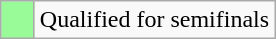<table class="wikitable">
<tr>
<td width=15px bgcolor="#98fb98"></td>
<td>Qualified for semifinals</td>
</tr>
</table>
